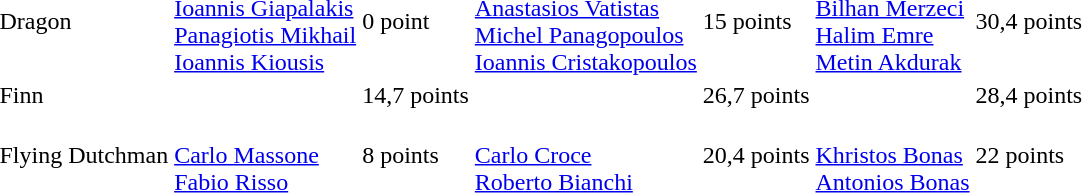<table>
<tr>
<td>Dragon</td>
<td><br><a href='#'>Ioannis Giapalakis</a><br><a href='#'>Panagiotis Mikhail</a><br><a href='#'>Ioannis Kiousis</a></td>
<td>0 point</td>
<td><br><a href='#'>Anastasios Vatistas</a><br><a href='#'>Michel Panagopoulos</a><br><a href='#'>Ioannis Cristakopoulos</a></td>
<td>15 points</td>
<td><br><a href='#'>Bilhan Merzeci</a><br><a href='#'>Halim Emre</a><br><a href='#'>Metin Akdurak</a></td>
<td>30,4 points</td>
</tr>
<tr>
<td>Finn</td>
<td></td>
<td>14,7 points</td>
<td></td>
<td>26,7 points</td>
<td></td>
<td>28,4 points</td>
</tr>
<tr>
<td>Flying Dutchman</td>
<td><br><a href='#'>Carlo Massone</a><br><a href='#'>Fabio Risso</a></td>
<td>8 points</td>
<td><br><a href='#'>Carlo Croce</a><br><a href='#'>Roberto Bianchi</a></td>
<td>20,4 points</td>
<td><br><a href='#'>Khristos Bonas</a><br><a href='#'>Antonios Bonas</a></td>
<td>22 points</td>
</tr>
</table>
